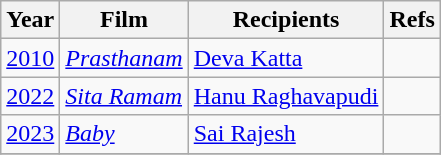<table class="wikitable sortable">
<tr>
<th>Year</th>
<th colspan="1">Film</th>
<th>Recipients</th>
<th>Refs</th>
</tr>
<tr>
<td><a href='#'>2010</a></td>
<td><em><a href='#'>Prasthanam</a></em></td>
<td><a href='#'>Deva Katta</a></td>
<td></td>
</tr>
<tr>
<td><a href='#'>2022</a></td>
<td><em><a href='#'>Sita Ramam</a></em></td>
<td><a href='#'>Hanu Raghavapudi</a></td>
<td></td>
</tr>
<tr>
<td><a href='#'>2023</a></td>
<td><em><a href='#'>Baby</a></em></td>
<td><a href='#'>Sai Rajesh</a></td>
<td></td>
</tr>
<tr>
</tr>
</table>
